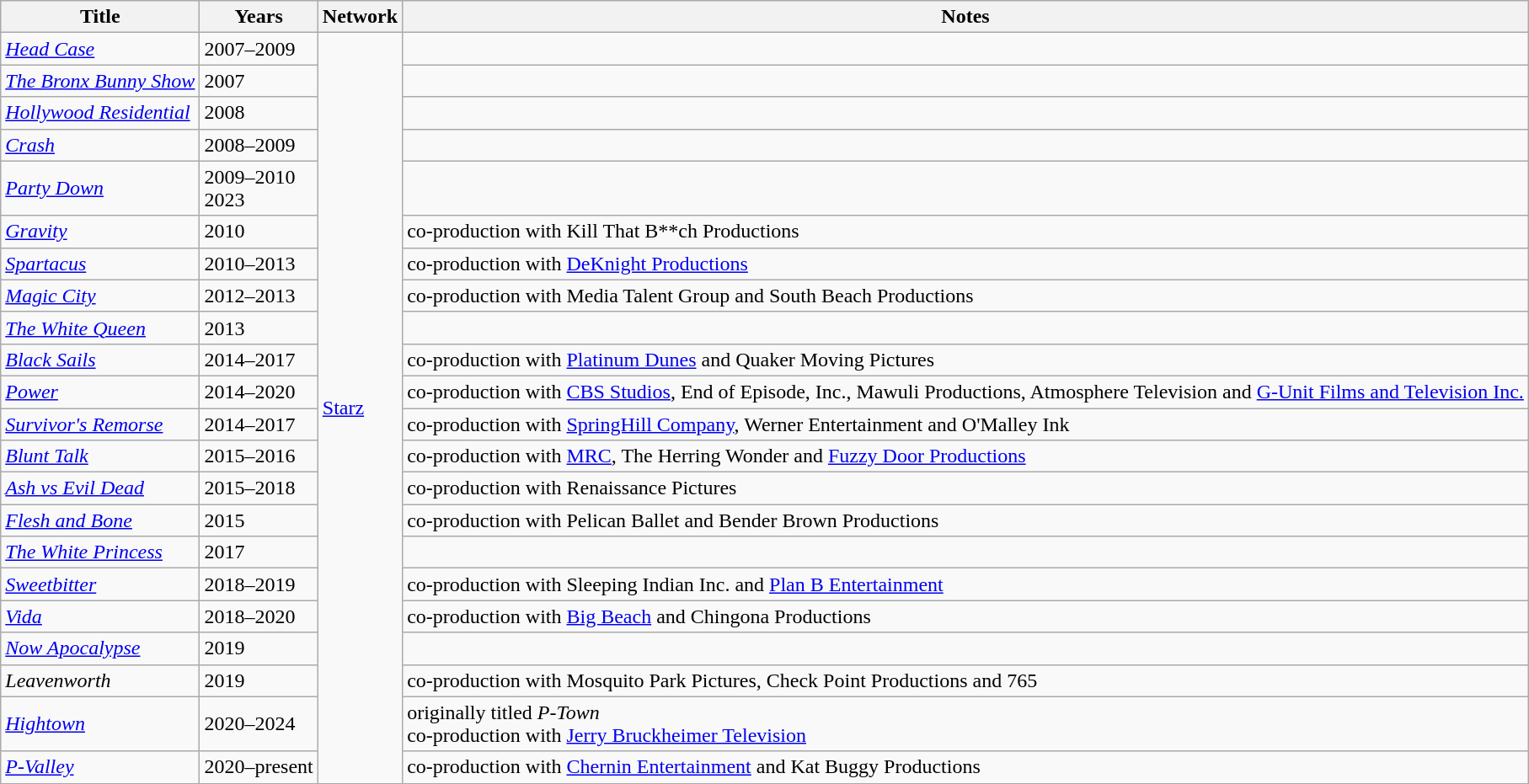<table class="wikitable sortable">
<tr>
<th>Title</th>
<th>Years</th>
<th>Network</th>
<th>Notes</th>
</tr>
<tr>
<td><em><a href='#'>Head Case</a></em></td>
<td>2007–2009</td>
<td rowspan="22"><a href='#'>Starz</a></td>
<td></td>
</tr>
<tr>
<td><em><a href='#'>The Bronx Bunny Show</a></em></td>
<td>2007</td>
<td></td>
</tr>
<tr>
<td><em><a href='#'>Hollywood Residential</a></em></td>
<td>2008</td>
<td></td>
</tr>
<tr>
<td><em><a href='#'>Crash</a></em></td>
<td>2008–2009</td>
<td></td>
</tr>
<tr>
<td><em><a href='#'>Party Down</a></em></td>
<td>2009–2010<br>2023</td>
<td></td>
</tr>
<tr>
<td><em><a href='#'>Gravity</a></em></td>
<td>2010</td>
<td>co-production with Kill That B**ch Productions</td>
</tr>
<tr>
<td><em><a href='#'>Spartacus</a></em></td>
<td>2010–2013</td>
<td>co-production with <a href='#'>DeKnight Productions</a></td>
</tr>
<tr>
<td><em><a href='#'>Magic City</a></em></td>
<td>2012–2013</td>
<td>co-production with Media Talent Group and South Beach Productions</td>
</tr>
<tr>
<td><em><a href='#'>The White Queen</a></em></td>
<td>2013</td>
<td></td>
</tr>
<tr>
<td><em><a href='#'>Black Sails</a></em></td>
<td>2014–2017</td>
<td>co-production with <a href='#'>Platinum Dunes</a> and Quaker Moving Pictures</td>
</tr>
<tr>
<td><em><a href='#'>Power</a></em></td>
<td>2014–2020</td>
<td>co-production with <a href='#'>CBS Studios</a>, End of Episode, Inc., Mawuli Productions, Atmosphere Television and <a href='#'>G-Unit Films and Television Inc.</a></td>
</tr>
<tr>
<td><em><a href='#'>Survivor's Remorse</a></em></td>
<td>2014–2017</td>
<td>co-production with <a href='#'>SpringHill Company</a>, Werner Entertainment and O'Malley Ink</td>
</tr>
<tr>
<td><em><a href='#'>Blunt Talk</a></em></td>
<td>2015–2016</td>
<td>co-production with <a href='#'>MRC</a>, The Herring Wonder and <a href='#'>Fuzzy Door Productions</a></td>
</tr>
<tr>
<td><em><a href='#'>Ash vs Evil Dead</a></em></td>
<td>2015–2018</td>
<td>co-production with Renaissance Pictures</td>
</tr>
<tr>
<td><em><a href='#'>Flesh and Bone</a></em></td>
<td>2015</td>
<td>co-production with Pelican Ballet and Bender Brown Productions</td>
</tr>
<tr>
<td><em><a href='#'>The White Princess</a></em></td>
<td>2017</td>
<td></td>
</tr>
<tr>
<td><em><a href='#'>Sweetbitter</a></em></td>
<td>2018–2019</td>
<td>co-production with Sleeping Indian Inc. and <a href='#'>Plan B Entertainment</a></td>
</tr>
<tr>
<td><em><a href='#'>Vida</a></em></td>
<td>2018–2020</td>
<td>co-production with <a href='#'>Big Beach</a> and Chingona Productions</td>
</tr>
<tr>
<td><em><a href='#'>Now Apocalypse</a></em></td>
<td>2019</td>
<td></td>
</tr>
<tr>
<td><em>Leavenworth</em></td>
<td>2019</td>
<td>co-production with Mosquito Park Pictures, Check Point Productions and 765</td>
</tr>
<tr>
<td><em><a href='#'>Hightown</a></em></td>
<td>2020–2024</td>
<td>originally titled <em>P-Town</em><br>co-production with <a href='#'>Jerry Bruckheimer Television</a></td>
</tr>
<tr>
<td><em><a href='#'>P-Valley</a></em></td>
<td>2020–present</td>
<td>co-production with <a href='#'>Chernin Entertainment</a> and Kat Buggy Productions</td>
</tr>
</table>
